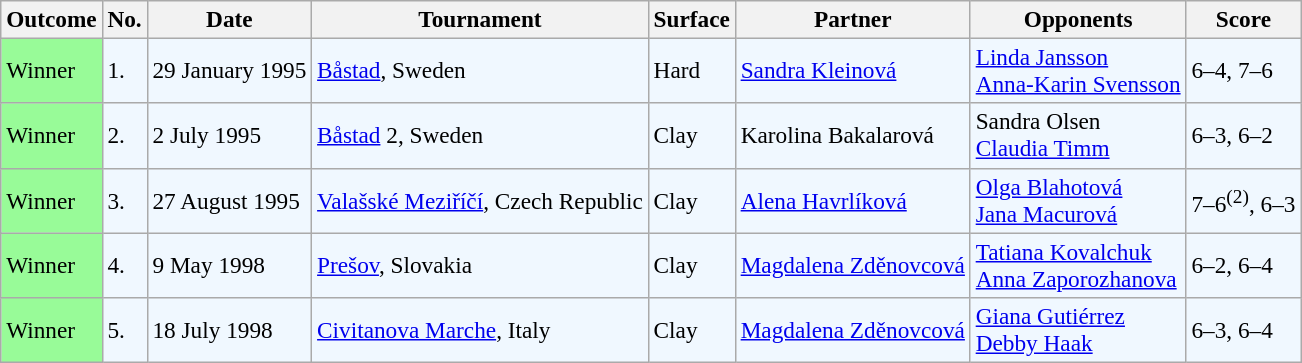<table class="sortable wikitable" style=font-size:97%>
<tr>
<th>Outcome</th>
<th>No.</th>
<th>Date</th>
<th>Tournament</th>
<th>Surface</th>
<th>Partner</th>
<th>Opponents</th>
<th>Score</th>
</tr>
<tr style="background:#f0f8ff;">
<td style="background:#98fb98;">Winner</td>
<td>1.</td>
<td>29 January 1995</td>
<td><a href='#'>Båstad</a>, Sweden</td>
<td>Hard</td>
<td> <a href='#'>Sandra Kleinová</a></td>
<td> <a href='#'>Linda Jansson</a> <br>  <a href='#'>Anna-Karin Svensson</a></td>
<td>6–4, 7–6</td>
</tr>
<tr style="background:#f0f8ff;">
<td style="background:#98fb98;">Winner</td>
<td>2.</td>
<td>2 July 1995</td>
<td><a href='#'>Båstad</a> 2, Sweden</td>
<td>Clay</td>
<td> Karolina Bakalarová</td>
<td> Sandra Olsen <br>  <a href='#'>Claudia Timm</a></td>
<td>6–3, 6–2</td>
</tr>
<tr style="background:#f0f8ff;">
<td style="background:#98fb98;">Winner</td>
<td>3.</td>
<td>27 August 1995</td>
<td><a href='#'>Valašské Meziříčí</a>, Czech Republic</td>
<td>Clay</td>
<td> <a href='#'>Alena Havrlíková</a></td>
<td> <a href='#'>Olga Blahotová</a> <br>  <a href='#'>Jana Macurová</a></td>
<td>7–6<sup>(2)</sup>, 6–3</td>
</tr>
<tr style="background:#f0f8ff;">
<td style="background:#98fb98;">Winner</td>
<td>4.</td>
<td>9 May 1998</td>
<td><a href='#'>Prešov</a>, Slovakia</td>
<td>Clay</td>
<td> <a href='#'>Magdalena Zděnovcová</a></td>
<td> <a href='#'>Tatiana Kovalchuk</a> <br>  <a href='#'>Anna Zaporozhanova</a></td>
<td>6–2, 6–4</td>
</tr>
<tr style="background:#f0f8ff;">
<td style="background:#98fb98;">Winner</td>
<td>5.</td>
<td>18 July 1998</td>
<td><a href='#'>Civitanova Marche</a>, Italy</td>
<td>Clay</td>
<td> <a href='#'>Magdalena Zděnovcová</a></td>
<td> <a href='#'>Giana Gutiérrez</a> <br>  <a href='#'>Debby Haak</a></td>
<td>6–3, 6–4</td>
</tr>
</table>
